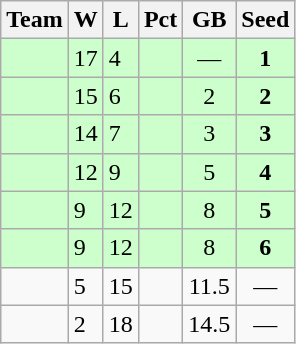<table class=wikitable>
<tr>
<th>Team</th>
<th>W</th>
<th>L</th>
<th>Pct</th>
<th>GB</th>
<th>Seed</th>
</tr>
<tr bgcolor=ccffcc>
<td></td>
<td>17</td>
<td>4</td>
<td></td>
<td style="text-align:center;">—</td>
<td style="text-align:center;"><strong>1</strong></td>
</tr>
<tr bgcolor=ccffcc>
<td></td>
<td>15</td>
<td>6</td>
<td></td>
<td style="text-align:center;">2</td>
<td style="text-align:center;"><strong>2</strong></td>
</tr>
<tr bgcolor=ccffcc>
<td></td>
<td>14</td>
<td>7</td>
<td></td>
<td style="text-align:center;">3</td>
<td style="text-align:center;"><strong>3</strong></td>
</tr>
<tr bgcolor=ccffcc>
<td></td>
<td>12</td>
<td>9</td>
<td></td>
<td style="text-align:center;">5</td>
<td style="text-align:center;"><strong>4</strong></td>
</tr>
<tr bgcolor=ccffcc>
<td></td>
<td>9</td>
<td>12</td>
<td></td>
<td style="text-align:center;">8</td>
<td style="text-align:center;"><strong>5</strong></td>
</tr>
<tr bgcolor=ccffcc>
<td></td>
<td>9</td>
<td>12</td>
<td></td>
<td style="text-align:center;">8</td>
<td style="text-align:center;"><strong>6</strong></td>
</tr>
<tr>
<td></td>
<td>5</td>
<td>15</td>
<td></td>
<td style="text-align:center;">11.5</td>
<td style="text-align:center;">—</td>
</tr>
<tr>
<td></td>
<td>2</td>
<td>18</td>
<td></td>
<td style="text-align:center;">14.5</td>
<td style="text-align:center;">—</td>
</tr>
</table>
